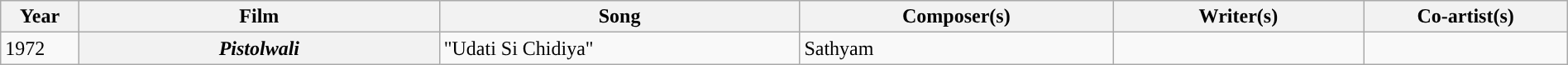<table class="wikitable plainrowheaders" width="100%" textcolor:#000;">
<tr style="background:#b0e0e66;">
<th scope="col" width=5%><strong>Year</strong></th>
<th scope="col" width=23%><strong>Film</strong></th>
<th scope="col" width=23%><strong>Song</strong></th>
<th scope="col" width=20%><strong>Composer(s)</strong></th>
<th scope="col" width=16%><strong>Writer(s)</strong></th>
<th scope="col" width=18%><strong>Co-artist(s)</strong></th>
</tr>
<tr>
<td>1972</td>
<th><em>Pistolwali</em></th>
<td>"Udati Si Chidiya"</td>
<td>Sathyam</td>
<td></td>
</tr>
</table>
